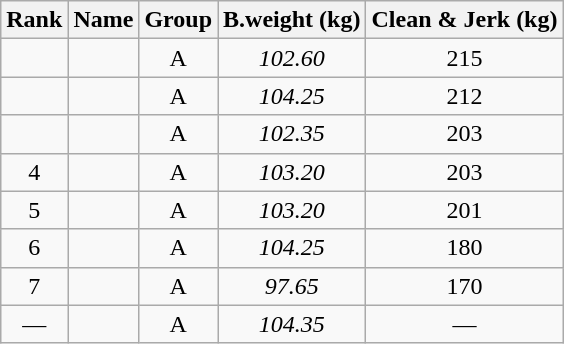<table class="wikitable sortable" style="text-align:center;">
<tr>
<th>Rank</th>
<th>Name</th>
<th>Group</th>
<th>B.weight (kg)</th>
<th>Clean & Jerk (kg)</th>
</tr>
<tr>
<td></td>
<td align=left></td>
<td>A</td>
<td><em>102.60</em></td>
<td>215</td>
</tr>
<tr>
<td></td>
<td align=left></td>
<td>A</td>
<td><em>104.25</em></td>
<td>212</td>
</tr>
<tr>
<td></td>
<td align=left></td>
<td>A</td>
<td><em>102.35</em></td>
<td>203</td>
</tr>
<tr>
<td>4</td>
<td align=left></td>
<td>A</td>
<td><em>103.20</em></td>
<td>203</td>
</tr>
<tr>
<td>5</td>
<td align=left></td>
<td>A</td>
<td><em>103.20</em></td>
<td>201</td>
</tr>
<tr>
<td>6</td>
<td align=left></td>
<td>A</td>
<td><em>104.25</em></td>
<td>180</td>
</tr>
<tr>
<td>7</td>
<td align=left></td>
<td>A</td>
<td><em>97.65</em></td>
<td>170</td>
</tr>
<tr>
<td>—</td>
<td align=left></td>
<td>A</td>
<td><em>104.35</em></td>
<td>—</td>
</tr>
</table>
